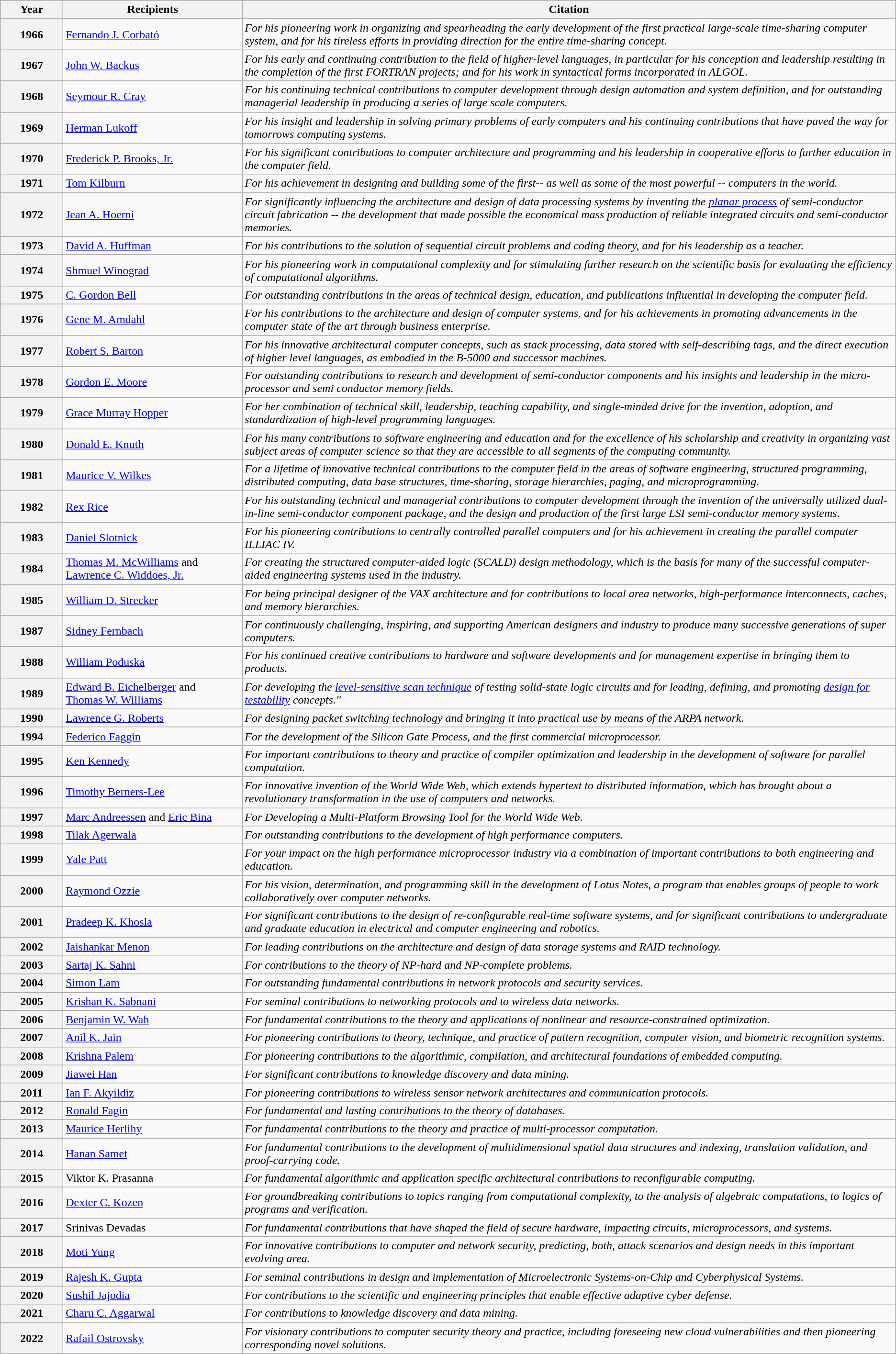<table class="wikitable">
<tr bgcolor="#ccccc">
<th style="width:7%">Year</th>
<th style="width:20%">Recipients</th>
<th>Citation</th>
</tr>
<tr>
<th>1966</th>
<td><a href='#'>Fernando J. Corbató</a></td>
<td><em>For his pioneering work in organizing and spearheading the early development of the first practical large-scale time-sharing computer system, and for his tireless efforts in providing direction for the entire time-sharing concept.</em></td>
</tr>
<tr>
<th>1967</th>
<td><a href='#'>John W. Backus</a></td>
<td><em>For his early and continuing contribution to the field of higher-level languages, in particular for his conception and leadership resulting in the completion of the first FORTRAN projects; and for his work in syntactical forms incorporated in ALGOL.</em></td>
</tr>
<tr>
<th>1968</th>
<td><a href='#'>Seymour R. Cray</a></td>
<td><em>For his continuing technical contributions to computer development through design automation and system definition, and for outstanding managerial leadership in producing a series of large scale computers.</em></td>
</tr>
<tr>
<th>1969</th>
<td><a href='#'>Herman Lukoff</a></td>
<td><em>For his insight and leadership in solving primary problems of early computers and his continuing contributions that have paved the way for tomorrows computing systems.</em></td>
</tr>
<tr>
<th>1970</th>
<td><a href='#'>Frederick P. Brooks, Jr.</a></td>
<td><em>For his significant contributions to computer architecture and programming and his leadership in cooperative efforts to further education in the computer field.</em></td>
</tr>
<tr>
<th>1971</th>
<td><a href='#'>Tom Kilburn</a></td>
<td><em>For his achievement in designing and building some of the first-- as well as some of the most powerful -- computers in the world.</em></td>
</tr>
<tr>
<th>1972</th>
<td><a href='#'>Jean A. Hoerni</a></td>
<td><em>For significantly influencing the architecture and design of data processing systems by inventing the <a href='#'>planar process</a> of semi-conductor circuit fabrication -- the development that made possible the economical mass production of reliable integrated circuits and semi-conductor memories.</em></td>
</tr>
<tr>
<th>1973</th>
<td><a href='#'>David A. Huffman</a></td>
<td><em>For his contributions to the solution of sequential circuit problems and coding theory, and for his leadership as a teacher.</em></td>
</tr>
<tr>
<th>1974</th>
<td><a href='#'>Shmuel Winograd</a></td>
<td><em>For his pioneering work in computational complexity and for stimulating further research on the scientific basis for evaluating the efficiency of computational algorithms.</em></td>
</tr>
<tr>
<th>1975</th>
<td><a href='#'>C. Gordon Bell</a></td>
<td><em>For outstanding contributions in the areas of technical design, education, and publications influential in developing the computer field.</em></td>
</tr>
<tr>
<th>1976</th>
<td><a href='#'>Gene M. Amdahl</a></td>
<td><em>For his contributions to the architecture and design of computer systems, and for his achievements in promoting advancements in the computer state of the art through business enterprise.</em></td>
</tr>
<tr>
<th>1977</th>
<td><a href='#'>Robert S. Barton</a></td>
<td><em>For his innovative architectural computer concepts, such as stack processing, data stored with self-describing tags, and the direct execution of higher level languages, as embodied in the B-5000 and successor machines.</em></td>
</tr>
<tr>
<th>1978</th>
<td><a href='#'>Gordon E. Moore</a></td>
<td><em>For outstanding contributions to research and development of semi-conductor components and his insights and leadership in the micro-processor and semi conductor memory fields.</em></td>
</tr>
<tr>
<th>1979</th>
<td><a href='#'>Grace Murray Hopper</a></td>
<td><em>For her combination of technical skill, leadership, teaching capability, and single-minded drive for the invention, adoption, and standardization of high-level programming languages.</em></td>
</tr>
<tr>
<th>1980</th>
<td><a href='#'>Donald E. Knuth</a></td>
<td><em>For his many contributions to software engineering and education and for the excellence of his scholarship and creativity in organizing vast subject areas of computer science so that they are accessible to all segments of the computing community.</em></td>
</tr>
<tr>
<th>1981</th>
<td><a href='#'>Maurice V. Wilkes</a></td>
<td><em>For a lifetime of innovative technical contributions to the computer field in the areas of software engineering, structured programming, distributed computing, data base structures, time-sharing, storage hierarchies, paging, and microprogramming.</em></td>
</tr>
<tr>
<th>1982</th>
<td><a href='#'>Rex Rice</a></td>
<td><em>For his outstanding technical and managerial contributions to computer development through the invention of the universally utilized dual-in-line semi-conductor component package, and the design and production of the first large LSI semi-conductor memory systems.</em></td>
</tr>
<tr>
<th>1983</th>
<td><a href='#'>Daniel Slotnick</a></td>
<td><em>For his pioneering contributions to centrally controlled parallel computers and for his achievement in creating the parallel computer ILLIAC IV.</em></td>
</tr>
<tr>
<th>1984</th>
<td><a href='#'>Thomas M. McWilliams</a> and <br> <a href='#'>Lawrence C. Widdoes, Jr.</a></td>
<td><em>For creating the structured computer-aided logic (SCALD) design methodology, which is the basis for many of the successful computer-aided engineering systems used in the industry.</em></td>
</tr>
<tr>
<th>1985</th>
<td><a href='#'>William D. Strecker</a></td>
<td><em>For being principal designer of the VAX architecture and for contributions to local area networks, high-performance interconnects, caches, and memory hierarchies.</em></td>
</tr>
<tr>
<th>1987</th>
<td><a href='#'>Sidney Fernbach</a></td>
<td><em>For continuously challenging, inspiring, and supporting American designers and industry to produce many successive generations of super computers.</em></td>
</tr>
<tr>
<th>1988</th>
<td><a href='#'>William Poduska</a></td>
<td><em>For his continued creative contributions to hardware and software developments and for management expertise in bringing them to products.</em></td>
</tr>
<tr>
<th>1989</th>
<td><a href='#'>Edward B. Eichelberger</a> and <br> <a href='#'>Thomas W. Williams</a></td>
<td><em>For developing the <a href='#'>level-sensitive scan technique</a> of testing solid-state logic circuits and for leading, defining, and promoting <a href='#'>design for testability</a> concepts."</em></td>
</tr>
<tr>
<th>1990</th>
<td><a href='#'>Lawrence G. Roberts</a></td>
<td><em>For designing packet switching technology and bringing it into practical use by means of the ARPA network.</em></td>
</tr>
<tr>
<th>1994</th>
<td><a href='#'>Federico Faggin</a></td>
<td><em>For the development of the Silicon Gate Process, and the first commercial microprocessor.</em></td>
</tr>
<tr>
<th>1995</th>
<td><a href='#'>Ken Kennedy</a></td>
<td><em>For important contributions to theory and practice of compiler optimization and leadership in the development of software for parallel computation.</em></td>
</tr>
<tr>
<th>1996</th>
<td><a href='#'>Timothy Berners-Lee</a></td>
<td><em>For innovative invention of the World Wide Web, which extends hypertext to distributed information, which has brought about a revolutionary transformation in the use of computers and networks.</em></td>
</tr>
<tr>
<th>1997</th>
<td><a href='#'>Marc Andreessen</a> and <a href='#'>Eric Bina</a></td>
<td><em>For Developing a Multi-Platform Browsing Tool for the World Wide Web.</em></td>
</tr>
<tr>
<th>1998</th>
<td><a href='#'>Tilak Agerwala</a></td>
<td><em>For outstanding contributions to the development of high performance computers.</em></td>
</tr>
<tr>
<th>1999</th>
<td><a href='#'>Yale Patt</a></td>
<td><em>For your impact on the high performance microprocessor industry via a combination of important contributions to both engineering and education.</em></td>
</tr>
<tr>
<th>2000</th>
<td><a href='#'>Raymond Ozzie</a></td>
<td><em>For his vision, determination, and programming skill in the development of Lotus Notes, a program that enables groups of people to work collaboratively over computer networks.</em></td>
</tr>
<tr>
<th>2001</th>
<td><a href='#'>Pradeep K. Khosla</a></td>
<td><em>For significant contributions to the design of re-configurable real-time software systems, and for significant contributions to undergraduate and graduate education in electrical and computer engineering and robotics.</em></td>
</tr>
<tr>
<th>2002</th>
<td><a href='#'>Jaishankar Menon</a></td>
<td><em>For leading contributions on the architecture and design of data storage systems and RAID technology.</em></td>
</tr>
<tr>
<th>2003</th>
<td><a href='#'>Sartaj K. Sahni</a></td>
<td><em>For contributions to the theory of NP-hard and NP-complete problems.</em></td>
</tr>
<tr>
<th>2004</th>
<td><a href='#'>Simon Lam</a></td>
<td><em>For outstanding fundamental contributions in network protocols and security services.</em></td>
</tr>
<tr>
<th>2005</th>
<td><a href='#'>Krishan K. Sabnani</a></td>
<td><em>For seminal contributions to networking protocols and to wireless data networks.</em></td>
</tr>
<tr>
<th>2006</th>
<td><a href='#'>Benjamin W. Wah</a></td>
<td><em>For fundamental contributions to the theory and applications of nonlinear and resource-constrained optimization. </em></td>
</tr>
<tr>
<th>2007</th>
<td><a href='#'>Anil K. Jain</a></td>
<td><em>For pioneering contributions to theory, technique, and practice of pattern recognition, computer vision, and biometric recognition systems.</em></td>
</tr>
<tr>
<th>2008</th>
<td><a href='#'>Krishna Palem</a></td>
<td><em>For pioneering contributions to the algorithmic, compilation, and architectural foundations of embedded computing.</em></td>
</tr>
<tr>
<th>2009</th>
<td><a href='#'>Jiawei Han</a></td>
<td><em>For significant contributions to knowledge discovery and data mining.</em></td>
</tr>
<tr>
<th>2011</th>
<td><a href='#'>Ian F. Akyildiz</a></td>
<td><em>For pioneering contributions to wireless sensor network architectures and communication protocols.</em></td>
</tr>
<tr>
<th>2012</th>
<td><a href='#'>Ronald Fagin</a></td>
<td><em>For fundamental and lasting contributions to the theory of databases.</em></td>
</tr>
<tr>
<th>2013</th>
<td><a href='#'>Maurice Herlihy</a></td>
<td><em>For fundamental contributions to the theory and practice of multi-processor computation.</em></td>
</tr>
<tr>
<th>2014</th>
<td><a href='#'>Hanan Samet</a></td>
<td><em>For fundamental contributions to the development of multidimensional spatial data structures and indexing, translation validation, and proof-carrying code.</em></td>
</tr>
<tr>
<th>2015</th>
<td>Viktor K. Prasanna</td>
<td><em>For fundamental algorithmic and application specific architectural contributions to reconfigurable computing.</em></td>
</tr>
<tr>
<th>2016</th>
<td><a href='#'>Dexter C. Kozen</a></td>
<td><em>For groundbreaking contributions to topics ranging from computational complexity, to the analysis of algebraic computations, to logics of programs and verification.</em></td>
</tr>
<tr>
<th>2017</th>
<td>Srinivas Devadas</td>
<td><em>For fundamental contributions that have shaped the field of secure hardware, impacting circuits, microprocessors, and systems.</em></td>
</tr>
<tr>
<th>2018</th>
<td><a href='#'>Moti Yung</a></td>
<td><em>For innovative contributions to computer and network security, predicting, both, attack scenarios and design needs in this important evolving area.</em></td>
</tr>
<tr>
<th>2019</th>
<td><a href='#'>Rajesh K. Gupta</a></td>
<td><em>For seminal contributions in design and implementation of Microelectronic Systems-on-Chip and Cyberphysical Systems.</em></td>
</tr>
<tr>
<th>2020</th>
<td><a href='#'>Sushil Jajodia</a></td>
<td><em>For contributions to the scientific and engineering principles that enable effective adaptive cyber defense.</em></td>
</tr>
<tr>
<th>2021</th>
<td><a href='#'>Charu C. Aggarwal</a></td>
<td><em>For contributions to knowledge discovery and data mining.</em></td>
</tr>
<tr>
<th>2022</th>
<td><a href='#'>Rafail Ostrovsky</a></td>
<td><em>For visionary contributions to computer security theory and practice, including foreseeing new cloud vulnerabilities and then pioneering corresponding novel solutions.</em></td>
</tr>
</table>
